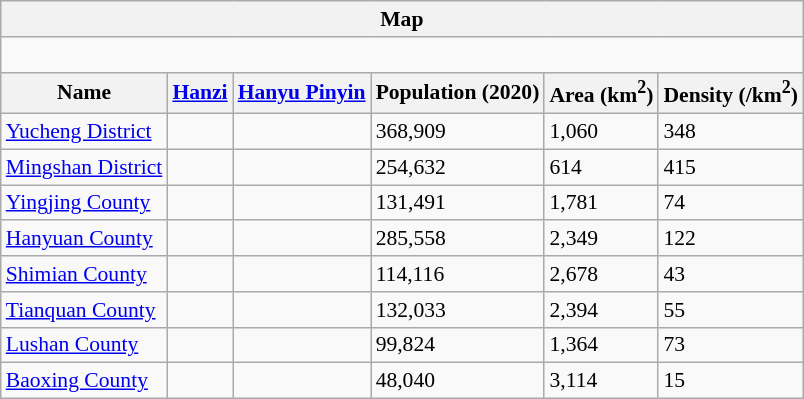<table class="wikitable"  style="font-size:90%;" align=center>
<tr>
<th colspan="6" align="center">Map</th>
</tr>
<tr>
<td colspan="6" align="center"><div><br> 









</div></td>
</tr>
<tr>
<th>Name</th>
<th><a href='#'>Hanzi</a></th>
<th><a href='#'>Hanyu Pinyin</a></th>
<th>Population (2020)</th>
<th>Area (km<sup>2</sup>)</th>
<th>Density (/km<sup>2</sup>)</th>
</tr>
<tr --------->
<td><a href='#'>Yucheng District</a></td>
<td></td>
<td></td>
<td>368,909</td>
<td>1,060</td>
<td>348</td>
</tr>
<tr --------->
<td><a href='#'>Mingshan District</a></td>
<td></td>
<td></td>
<td>254,632</td>
<td>614</td>
<td>415</td>
</tr>
<tr -------->
<td><a href='#'>Yingjing County</a></td>
<td></td>
<td></td>
<td>131,491</td>
<td>1,781</td>
<td>74</td>
</tr>
<tr --------->
<td><a href='#'>Hanyuan County</a></td>
<td></td>
<td></td>
<td>285,558</td>
<td>2,349</td>
<td>122</td>
</tr>
<tr --------->
<td><a href='#'>Shimian County</a></td>
<td></td>
<td></td>
<td>114,116</td>
<td>2,678</td>
<td>43</td>
</tr>
<tr --------->
<td><a href='#'>Tianquan County</a></td>
<td></td>
<td></td>
<td>132,033</td>
<td>2,394</td>
<td>55</td>
</tr>
<tr --------->
<td><a href='#'>Lushan County</a></td>
<td></td>
<td></td>
<td>99,824</td>
<td>1,364</td>
<td>73</td>
</tr>
<tr --------->
<td><a href='#'>Baoxing County</a></td>
<td></td>
<td></td>
<td>48,040</td>
<td>3,114</td>
<td>15</td>
</tr>
</table>
